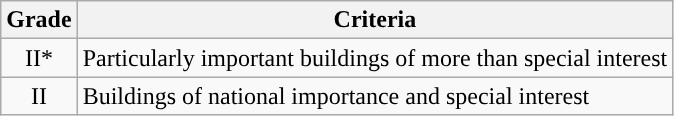<table class="wikitable">
<tr>
<th>Grade</th>
<th>Criteria</th>
</tr>
<tr>
<td align="center" >II*</td>
<td>Particularly important buildings of more than special interest</td>
</tr>
<tr>
<td align="center" >II</td>
<td>Buildings of national importance and special interest</td>
</tr>
</table>
